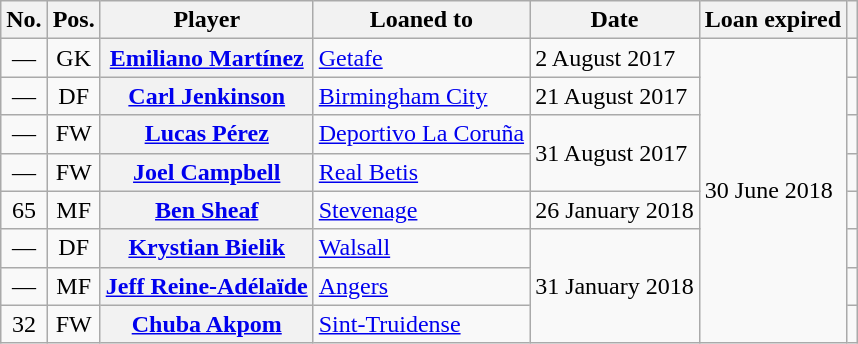<table class="wikitable plainrowheaders">
<tr>
<th scope="col">No.</th>
<th scope="col">Pos.</th>
<th scope="col">Player</th>
<th scope="col">Loaned to</th>
<th scope="col">Date</th>
<th scope="col">Loan expired</th>
<th scope="col"></th>
</tr>
<tr>
<td style="text-align:center">—</td>
<td style="text-align:center">GK</td>
<th scope="row"><a href='#'>Emiliano Martínez</a></th>
<td> <a href='#'>Getafe</a></td>
<td>2 August 2017</td>
<td rowspan="8">30 June 2018</td>
<td style="text-align:center"></td>
</tr>
<tr>
<td style="text-align:center">—</td>
<td style="text-align:center">DF</td>
<th scope="row"><a href='#'>Carl Jenkinson</a></th>
<td> <a href='#'>Birmingham City</a></td>
<td>21 August 2017</td>
<td style="text-align:center"></td>
</tr>
<tr>
<td style="text-align:center">—</td>
<td style="text-align:center">FW</td>
<th scope="row"><a href='#'>Lucas Pérez</a></th>
<td> <a href='#'>Deportivo La Coruña</a></td>
<td rowspan="2">31 August 2017</td>
<td style="text-align:center"></td>
</tr>
<tr>
<td style="text-align:center">—</td>
<td style="text-align:center">FW</td>
<th scope="row"><a href='#'>Joel Campbell</a></th>
<td> <a href='#'>Real Betis</a></td>
<td style="text-align:center"></td>
</tr>
<tr>
<td style="text-align:center">65</td>
<td style="text-align:center">MF</td>
<th scope="row"><a href='#'>Ben Sheaf</a></th>
<td> <a href='#'>Stevenage</a></td>
<td>26 January 2018</td>
<td style="text-align:center"></td>
</tr>
<tr>
<td style="text-align:center">—</td>
<td style="text-align:center">DF</td>
<th scope="row"><a href='#'>Krystian Bielik</a></th>
<td> <a href='#'>Walsall</a></td>
<td rowspan="3">31 January 2018</td>
<td style="text-align:center"></td>
</tr>
<tr>
<td style="text-align:center">—</td>
<td style="text-align:center">MF</td>
<th scope="row"><a href='#'>Jeff Reine-Adélaïde</a></th>
<td> <a href='#'>Angers</a></td>
<td style="text-align:center"></td>
</tr>
<tr>
<td style="text-align:center">32</td>
<td style="text-align:center">FW</td>
<th scope="row"><a href='#'>Chuba Akpom</a></th>
<td> <a href='#'>Sint-Truidense</a></td>
<td style="text-align:center"></td>
</tr>
</table>
